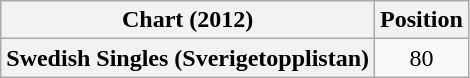<table class="wikitable plainrowheaders">
<tr>
<th scope="col">Chart (2012)</th>
<th scope="col">Position</th>
</tr>
<tr>
<th scope="row">Swedish Singles (Sverigetopplistan)</th>
<td style="text-align:center">80</td>
</tr>
</table>
